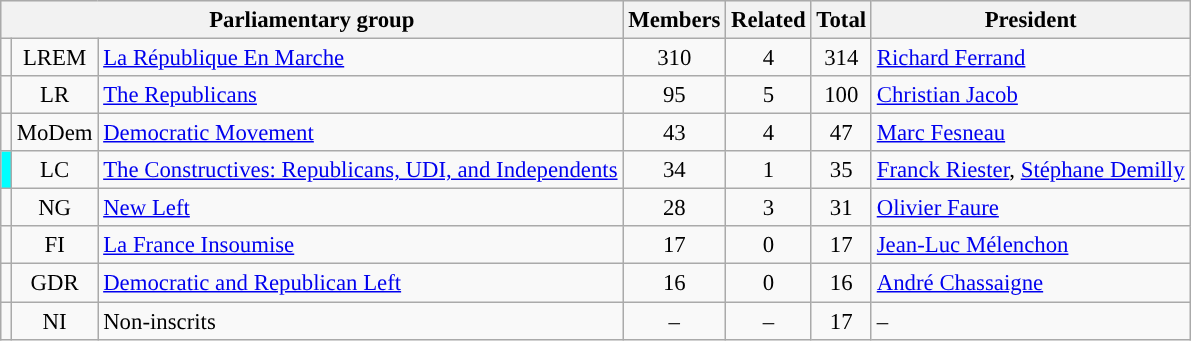<table class="wikitable" style="font-size:95%;text-align:center;">
<tr style="background-color:#E9E9E9;">
<th colspan="3">Parliamentary group</th>
<th>Members</th>
<th>Related</th>
<th>Total</th>
<th>President</th>
</tr>
<tr>
<td style="background:"></td>
<td>LREM</td>
<td style="text-align:left;"><a href='#'>La République En Marche</a></td>
<td>310</td>
<td>4</td>
<td>314</td>
<td style="text-align:left;"><a href='#'>Richard Ferrand</a></td>
</tr>
<tr>
<td style="background:"></td>
<td>LR</td>
<td style="text-align:left;"><a href='#'>The Republicans</a></td>
<td>95</td>
<td>5</td>
<td>100</td>
<td style="text-align:left;"><a href='#'>Christian Jacob</a></td>
</tr>
<tr>
<td style="background:"></td>
<td>MoDem</td>
<td style="text-align:left;"><a href='#'>Democratic Movement</a></td>
<td>43</td>
<td>4</td>
<td>47</td>
<td style="text-align:left;"><a href='#'>Marc Fesneau</a></td>
</tr>
<tr>
<td style="background:#00FFFF;"></td>
<td>LC</td>
<td style="text-align:left;"><a href='#'>The Constructives: Republicans, UDI, and Independents</a></td>
<td>34</td>
<td>1</td>
<td>35</td>
<td style="text-align:left;"><a href='#'>Franck Riester</a>, <a href='#'>Stéphane Demilly</a></td>
</tr>
<tr>
<td style="background:"></td>
<td>NG</td>
<td style="text-align:left;"><a href='#'>New Left</a></td>
<td>28</td>
<td>3</td>
<td>31</td>
<td style="text-align:left;"><a href='#'>Olivier Faure</a></td>
</tr>
<tr>
<td style="background:"></td>
<td>FI</td>
<td style="text-align:left;"><a href='#'>La France Insoumise</a></td>
<td>17</td>
<td>0</td>
<td>17</td>
<td style="text-align:left;"><a href='#'>Jean-Luc Mélenchon</a></td>
</tr>
<tr>
<td style="background:"></td>
<td>GDR</td>
<td style="text-align:left;"><a href='#'>Democratic and Republican Left</a></td>
<td>16</td>
<td>0</td>
<td>16</td>
<td style="text-align:left;"><a href='#'>André Chassaigne</a></td>
</tr>
<tr>
<td style="background:"></td>
<td>NI</td>
<td style="text-align:left;">Non-inscrits</td>
<td>–</td>
<td>–</td>
<td>17</td>
<td style="text-align:left;">–</td>
</tr>
</table>
